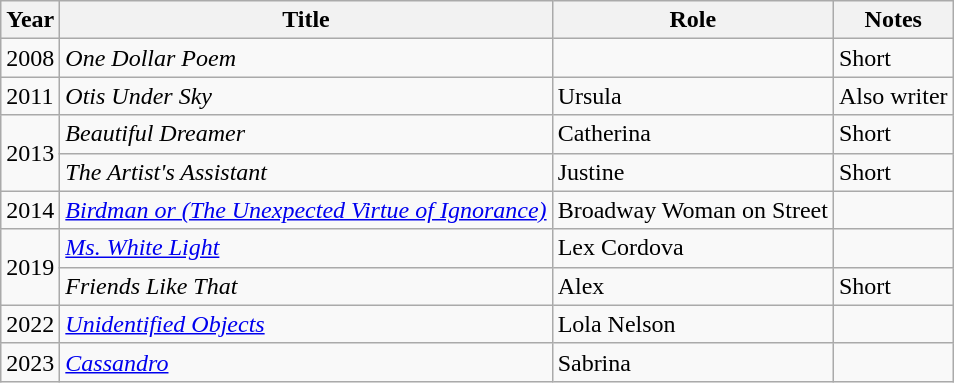<table class="wikitable sortable">
<tr>
<th scope="col">Year</th>
<th scope="col">Title</th>
<th scope="col">Role</th>
<th scope="col" class="unsortable">Notes</th>
</tr>
<tr>
<td>2008</td>
<td><em>One Dollar Poem</em></td>
<td></td>
<td>Short</td>
</tr>
<tr>
<td>2011</td>
<td><em>Otis Under Sky</em></td>
<td>Ursula</td>
<td>Also writer</td>
</tr>
<tr>
<td rowspan="2">2013</td>
<td><em>Beautiful Dreamer</em></td>
<td>Catherina</td>
<td>Short</td>
</tr>
<tr>
<td><em>The Artist's Assistant</em></td>
<td>Justine</td>
<td>Short</td>
</tr>
<tr>
<td>2014</td>
<td><em><a href='#'>Birdman or (The Unexpected Virtue of Ignorance)</a></em></td>
<td>Broadway Woman on Street</td>
<td></td>
</tr>
<tr>
<td rowspan="2">2019</td>
<td><em><a href='#'>Ms. White Light</a></em></td>
<td>Lex Cordova</td>
<td></td>
</tr>
<tr>
<td><em>Friends Like That</em></td>
<td>Alex</td>
<td>Short</td>
</tr>
<tr>
<td>2022</td>
<td><em><a href='#'>Unidentified Objects</a></em></td>
<td>Lola Nelson</td>
<td></td>
</tr>
<tr>
<td>2023</td>
<td><em><a href='#'>Cassandro</a></em></td>
<td>Sabrina</td>
<td></td>
</tr>
</table>
